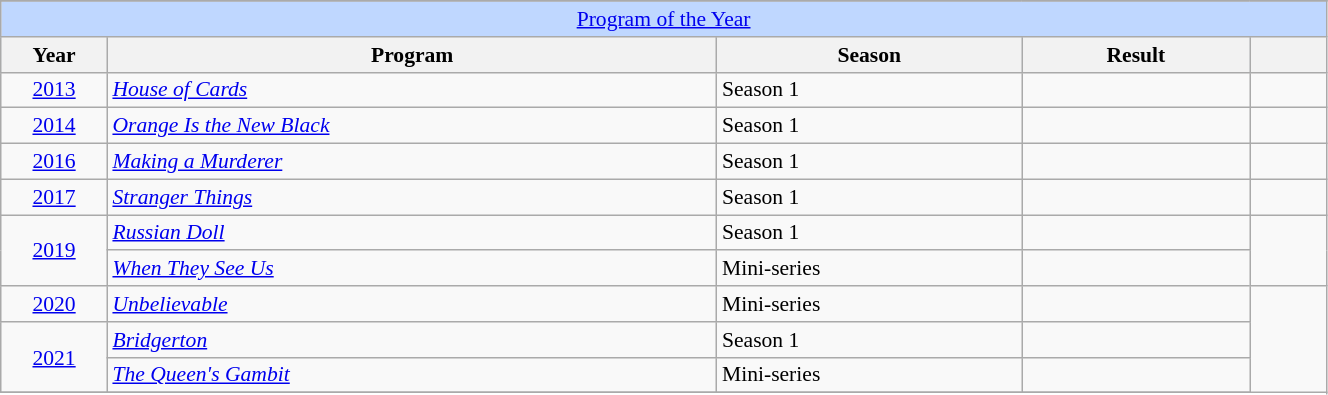<table class="wikitable plainrowheaders" style="font-size: 90%" width=70%>
<tr>
</tr>
<tr ---- bgcolor="#bfd7ff">
<td colspan=6 align=center><a href='#'>Program of the Year</a></td>
</tr>
<tr ---- bgcolor="#ebf5ff">
<th scope="col" style="width:7%;">Year</th>
<th scope="col" style="width:40%;">Program</th>
<th scope="col" style="width:20%;">Season</th>
<th scope="col" style="width:15%;">Result</th>
<th scope="col" class="unsortable" style="width:5%;"></th>
</tr>
<tr>
<td style="text-align:center;"><a href='#'>2013</a></td>
<td><em><a href='#'>House of Cards</a></em></td>
<td>Season 1</td>
<td></td>
<td style="text-align:center;"></td>
</tr>
<tr>
<td style="text-align:center;"><a href='#'>2014</a></td>
<td><em><a href='#'>Orange Is the New Black</a></em></td>
<td>Season 1</td>
<td></td>
<td style="text-align:center;"></td>
</tr>
<tr>
<td style="text-align:center;"><a href='#'>2016</a></td>
<td><em><a href='#'>Making a Murderer</a></em></td>
<td>Season 1</td>
<td></td>
<td style="text-align:center;"></td>
</tr>
<tr>
<td style="text-align:center;"><a href='#'>2017</a></td>
<td><em><a href='#'>Stranger Things</a></em></td>
<td>Season 1</td>
<td></td>
<td style="text-align:center;"></td>
</tr>
<tr>
<td rowspan="2" style="text-align:center;"><a href='#'>2019</a></td>
<td><em><a href='#'>Russian Doll</a></em></td>
<td>Season 1</td>
<td></td>
<td rowspan="2" style="text-align:center;"></td>
</tr>
<tr>
<td><em><a href='#'>When They See Us</a></em></td>
<td>Mini-series</td>
<td></td>
</tr>
<tr>
<td style="text-align:center;"><a href='#'>2020</a></td>
<td><em><a href='#'>Unbelievable</a></em></td>
<td>Mini-series</td>
<td></td>
</tr>
<tr>
<td rowspan="2" style="text-align:center;"><a href='#'>2021</a></td>
<td><em><a href='#'>Bridgerton</a></em></td>
<td>Season 1</td>
<td></td>
</tr>
<tr>
<td><em><a href='#'>The Queen's Gambit</a></em></td>
<td>Mini-series</td>
<td></td>
</tr>
<tr>
</tr>
</table>
